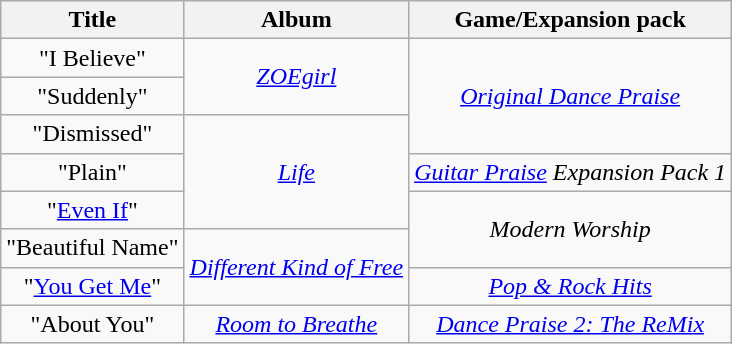<table class="wikitable" style="text-align:center">
<tr>
<th>Title</th>
<th>Album</th>
<th>Game/Expansion pack</th>
</tr>
<tr>
<td>"I Believe"</td>
<td rowspan="2"><em><a href='#'>ZOEgirl</a></em></td>
<td rowspan="3"><em><a href='#'>Original Dance Praise</a></em></td>
</tr>
<tr>
<td>"Suddenly"</td>
</tr>
<tr>
<td>"Dismissed"</td>
<td rowspan="3"><em><a href='#'>Life</a></em></td>
</tr>
<tr>
<td>"Plain"</td>
<td><em><a href='#'>Guitar Praise</a> Expansion Pack 1</em></td>
</tr>
<tr>
<td>"<a href='#'>Even If</a>"</td>
<td rowspan="2"><em>Modern Worship</em></td>
</tr>
<tr>
<td>"Beautiful Name"</td>
<td rowspan="2"><em><a href='#'>Different Kind of Free</a></em></td>
</tr>
<tr>
<td>"<a href='#'>You Get Me</a>"</td>
<td><em><a href='#'>Pop & Rock Hits</a></em></td>
</tr>
<tr>
<td>"About You"</td>
<td><em><a href='#'>Room to Breathe</a></em></td>
<td><em><a href='#'>Dance Praise 2: The ReMix</a></em></td>
</tr>
</table>
